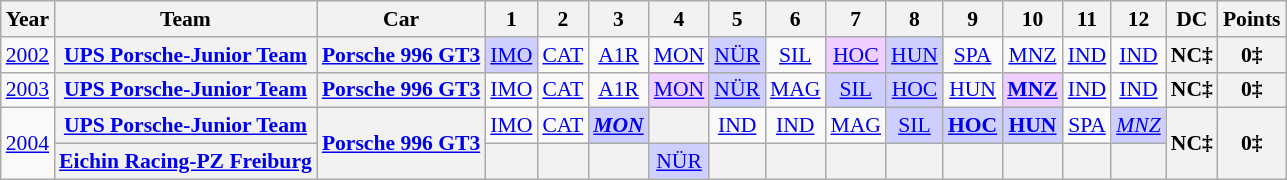<table class="wikitable" style="text-align:center; font-size:90%">
<tr>
<th>Year</th>
<th>Team</th>
<th>Car</th>
<th>1</th>
<th>2</th>
<th>3</th>
<th>4</th>
<th>5</th>
<th>6</th>
<th>7</th>
<th>8</th>
<th>9</th>
<th>10</th>
<th>11</th>
<th>12</th>
<th>DC</th>
<th>Points</th>
</tr>
<tr>
<td><a href='#'>2002</a></td>
<th><a href='#'>UPS Porsche-Junior Team</a></th>
<th><a href='#'>Porsche 996 GT3</a></th>
<td style="background:#CFCFFF;"><a href='#'>IMO</a><br></td>
<td><a href='#'>CAT</a></td>
<td><a href='#'>A1R</a></td>
<td><a href='#'>MON</a></td>
<td style="background:#CFCFFF;"><a href='#'>NÜR</a><br></td>
<td><a href='#'>SIL</a></td>
<td style="background:#EFCFFF;"><a href='#'>HOC</a><br></td>
<td style="background:#CFCFFF;"><a href='#'>HUN</a><br></td>
<td><a href='#'>SPA</a></td>
<td><a href='#'>MNZ</a></td>
<td><a href='#'>IND</a></td>
<td><a href='#'>IND</a></td>
<th>NC‡</th>
<th>0‡</th>
</tr>
<tr>
<td><a href='#'>2003</a></td>
<th><a href='#'>UPS Porsche-Junior Team</a></th>
<th><a href='#'>Porsche 996 GT3</a></th>
<td><a href='#'>IMO</a></td>
<td><a href='#'>CAT</a></td>
<td><a href='#'>A1R</a></td>
<td style="background:#EFCFFF;"><a href='#'>MON</a><br></td>
<td style="background:#CFCFFF;"><a href='#'>NÜR</a><br></td>
<td><a href='#'>MAG</a></td>
<td style="background:#CFCFFF;"><a href='#'>SIL</a><br></td>
<td style="background:#CFCFFF;"><a href='#'>HOC</a><br></td>
<td><a href='#'>HUN</a></td>
<td style="background:#EFCFFF;"><strong><a href='#'>MNZ</a></strong><br></td>
<td><a href='#'>IND</a></td>
<td><a href='#'>IND</a></td>
<th>NC‡</th>
<th>0‡</th>
</tr>
<tr>
<td rowspan=2><a href='#'>2004</a></td>
<th><a href='#'>UPS Porsche-Junior Team</a></th>
<th rowspan=2><a href='#'>Porsche 996 GT3</a></th>
<td><a href='#'>IMO</a></td>
<td><a href='#'>CAT</a></td>
<td style="background:#CFCFFF;"><strong><em><a href='#'>MON</a></em></strong><br></td>
<th></th>
<td><a href='#'>IND</a></td>
<td><a href='#'>IND</a></td>
<td><a href='#'>MAG</a></td>
<td style="background:#CFCFFF;"><a href='#'>SIL</a><br></td>
<td style="background:#CFCFFF;"><strong><a href='#'>HOC</a></strong><br></td>
<td style="background:#CFCFFF;"><strong><a href='#'>HUN</a></strong><br></td>
<td><a href='#'>SPA</a></td>
<td style="background:#CFCFFF;"><em><a href='#'>MNZ</a></em><br></td>
<th rowspan=2>NC‡</th>
<th rowspan=2>0‡</th>
</tr>
<tr>
<th><a href='#'>Eichin Racing-PZ Freiburg</a></th>
<th></th>
<th></th>
<th></th>
<td style="background:#CFCFFF;"><a href='#'>NÜR</a><br></td>
<th></th>
<th></th>
<th></th>
<th></th>
<th></th>
<th></th>
<th></th>
<th></th>
</tr>
</table>
